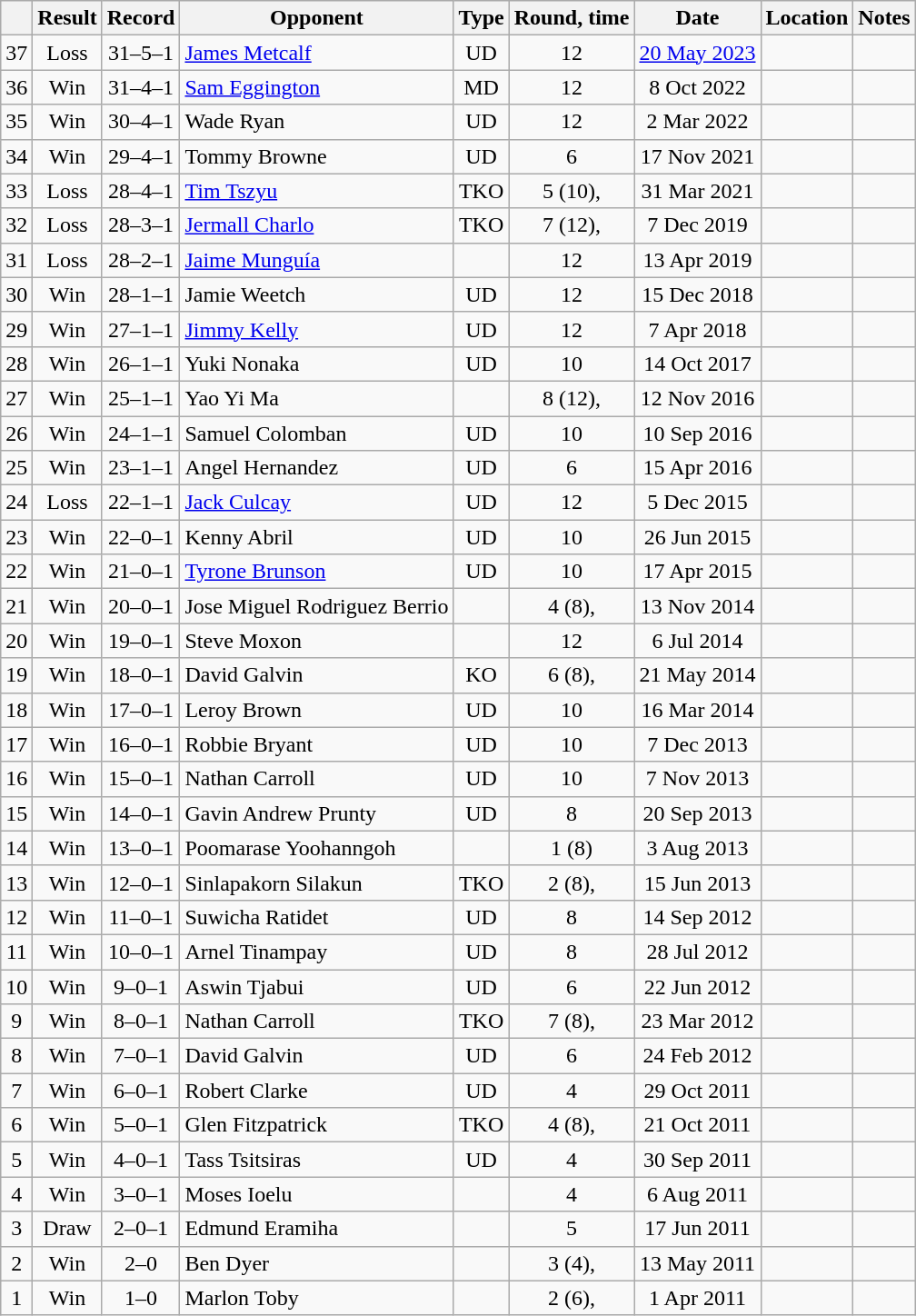<table class="wikitable" style="text-align:center">
<tr>
<th></th>
<th>Result</th>
<th>Record</th>
<th>Opponent</th>
<th>Type</th>
<th>Round, time</th>
<th>Date</th>
<th>Location</th>
<th>Notes</th>
</tr>
<tr>
<td>37</td>
<td>Loss</td>
<td>31–5–1</td>
<td align=left> <a href='#'>James Metcalf</a></td>
<td>UD</td>
<td>12</td>
<td><a href='#'>20 May 2023</a></td>
<td align=left> </td>
<td align=left></td>
</tr>
<tr>
<td>36</td>
<td>Win</td>
<td>31–4–1</td>
<td align=left> <a href='#'>Sam Eggington</a></td>
<td>MD</td>
<td>12</td>
<td>8 Oct 2022</td>
<td align=left> </td>
<td align=left></td>
</tr>
<tr>
<td>35</td>
<td>Win</td>
<td>30–4–1</td>
<td style="text-align:left;"> Wade Ryan</td>
<td>UD</td>
<td>12</td>
<td>2 Mar 2022</td>
<td style="text-align:left;"> </td>
<td></td>
</tr>
<tr>
<td>34</td>
<td>Win</td>
<td>29–4–1</td>
<td style="text-align:left;"> Tommy Browne</td>
<td>UD</td>
<td>6</td>
<td>17 Nov 2021</td>
<td style="text-align:left;"> </td>
<td></td>
</tr>
<tr>
<td>33</td>
<td>Loss</td>
<td>28–4–1</td>
<td style="text-align:left;"> <a href='#'>Tim Tszyu</a></td>
<td>TKO</td>
<td>5 (10), </td>
<td>31 Mar 2021</td>
<td style="text-align:left;"> </td>
<td style="text-align:left;"></td>
</tr>
<tr>
<td>32</td>
<td>Loss</td>
<td>28–3–1</td>
<td style="text-align:left;"> <a href='#'>Jermall Charlo</a></td>
<td>TKO</td>
<td>7 (12), </td>
<td>7 Dec 2019</td>
<td style="text-align:left;"> </td>
<td style="text-align:left;"></td>
</tr>
<tr>
<td>31</td>
<td>Loss</td>
<td>28–2–1</td>
<td style="text-align:left;"> <a href='#'>Jaime Munguía</a></td>
<td></td>
<td>12</td>
<td>13 Apr 2019</td>
<td style="text-align:left;"> </td>
<td style="text-align:left;"></td>
</tr>
<tr>
<td>30</td>
<td>Win</td>
<td>28–1–1</td>
<td style="text-align:left;"> Jamie Weetch</td>
<td>UD</td>
<td>12</td>
<td>15 Dec 2018</td>
<td style="text-align:left;"> </td>
<td style="text-align:left;"></td>
</tr>
<tr>
<td>29</td>
<td>Win</td>
<td>27–1–1</td>
<td style="text-align:left;"> <a href='#'>Jimmy Kelly</a></td>
<td>UD</td>
<td>12</td>
<td>7 Apr 2018</td>
<td style="text-align:left;"> </td>
<td style="text-align:left;"></td>
</tr>
<tr>
<td>28</td>
<td>Win</td>
<td>26–1–1</td>
<td style="text-align:left;"> Yuki Nonaka</td>
<td>UD</td>
<td>10</td>
<td>14 Oct 2017</td>
<td style="text-align:left;"> </td>
<td style="text-align:left;"></td>
</tr>
<tr>
<td>27</td>
<td>Win</td>
<td>25–1–1</td>
<td style="text-align:left;"> Yao Yi Ma</td>
<td></td>
<td>8 (12), </td>
<td>12 Nov 2016</td>
<td style="text-align:left;"> </td>
<td style="text-align:left;"></td>
</tr>
<tr>
<td>26</td>
<td>Win</td>
<td>24–1–1</td>
<td style="text-align:left;"> Samuel Colomban</td>
<td>UD</td>
<td>10</td>
<td>10 Sep 2016</td>
<td style="text-align:left;"> </td>
<td style="text-align:left;"></td>
</tr>
<tr>
<td>25</td>
<td>Win</td>
<td>23–1–1</td>
<td style="text-align:left;"> Angel Hernandez</td>
<td>UD</td>
<td>6</td>
<td>15 Apr 2016</td>
<td style="text-align:left;"> </td>
<td></td>
</tr>
<tr>
<td>24</td>
<td>Loss</td>
<td>22–1–1</td>
<td style="text-align:left;"> <a href='#'>Jack Culcay</a></td>
<td>UD</td>
<td>12</td>
<td>5 Dec 2015</td>
<td style="text-align:left;"> </td>
<td style="text-align:left;"></td>
</tr>
<tr>
<td>23</td>
<td>Win</td>
<td>22–0–1</td>
<td style="text-align:left;"> Kenny Abril</td>
<td>UD</td>
<td>10</td>
<td>26 Jun 2015</td>
<td style="text-align:left;"> </td>
<td style="text-align:left;"></td>
</tr>
<tr>
<td>22</td>
<td>Win</td>
<td>21–0–1</td>
<td style="text-align:left;"> <a href='#'>Tyrone Brunson</a></td>
<td>UD</td>
<td>10</td>
<td>17 Apr 2015</td>
<td style="text-align:left;"> </td>
<td style="text-align:left;"></td>
</tr>
<tr>
<td>21</td>
<td>Win</td>
<td>20–0–1</td>
<td style="text-align:left;"> Jose Miguel Rodriguez Berrio</td>
<td></td>
<td>4 (8), </td>
<td>13 Nov 2014</td>
<td style="text-align:left;"> </td>
<td></td>
</tr>
<tr>
<td>20</td>
<td>Win</td>
<td>19–0–1</td>
<td style="text-align:left;"> Steve Moxon</td>
<td></td>
<td>12</td>
<td>6 Jul 2014</td>
<td style="text-align:left;"> </td>
<td style="text-align:left;"></td>
</tr>
<tr>
<td>19</td>
<td>Win</td>
<td>18–0–1</td>
<td style="text-align:left;"> David Galvin</td>
<td>KO</td>
<td>6 (8), </td>
<td>21 May 2014</td>
<td style="text-align:left;"> </td>
<td></td>
</tr>
<tr>
<td>18</td>
<td>Win</td>
<td>17–0–1</td>
<td style="text-align:left;"> Leroy Brown</td>
<td>UD</td>
<td>10</td>
<td>16 Mar 2014</td>
<td style="text-align:left;"> </td>
<td style="text-align:left;"></td>
</tr>
<tr>
<td>17</td>
<td>Win</td>
<td>16–0–1</td>
<td style="text-align:left;"> Robbie Bryant</td>
<td>UD</td>
<td>10</td>
<td>7 Dec 2013</td>
<td style="text-align:left;"> </td>
<td style="text-align:left;"></td>
</tr>
<tr>
<td>16</td>
<td>Win</td>
<td>15–0–1</td>
<td style="text-align:left;"> Nathan Carroll</td>
<td>UD</td>
<td>10</td>
<td>7 Nov 2013</td>
<td style="text-align:left;"> </td>
<td style="text-align:left;"></td>
</tr>
<tr>
<td>15</td>
<td>Win</td>
<td>14–0–1</td>
<td style="text-align:left;"> Gavin Andrew Prunty</td>
<td>UD</td>
<td>8</td>
<td>20 Sep 2013</td>
<td style="text-align:left;"> </td>
<td></td>
</tr>
<tr>
<td>14</td>
<td>Win</td>
<td>13–0–1</td>
<td style="text-align:left;"> Poomarase Yoohanngoh</td>
<td></td>
<td>1 (8)</td>
<td>3 Aug 2013</td>
<td style="text-align:left;"> </td>
<td></td>
</tr>
<tr>
<td>13</td>
<td>Win</td>
<td>12–0–1</td>
<td style="text-align:left;"> Sinlapakorn Silakun</td>
<td>TKO</td>
<td>2 (8), </td>
<td>15 Jun 2013</td>
<td style="text-align:left;"> </td>
<td></td>
</tr>
<tr>
<td>12</td>
<td>Win</td>
<td>11–0–1</td>
<td style="text-align:left;"> Suwicha Ratidet</td>
<td>UD</td>
<td>8</td>
<td>14 Sep 2012</td>
<td style="text-align:left;"> </td>
<td></td>
</tr>
<tr>
<td>11</td>
<td>Win</td>
<td>10–0–1</td>
<td style="text-align:left;"> Arnel Tinampay</td>
<td>UD</td>
<td>8</td>
<td>28 Jul 2012</td>
<td style="text-align:left;"> </td>
<td></td>
</tr>
<tr>
<td>10</td>
<td>Win</td>
<td>9–0–1</td>
<td style="text-align:left;"> Aswin Tjabui</td>
<td>UD</td>
<td>6</td>
<td>22 Jun 2012</td>
<td style="text-align:left;"> </td>
<td></td>
</tr>
<tr>
<td>9</td>
<td>Win</td>
<td>8–0–1</td>
<td style="text-align:left;"> Nathan Carroll</td>
<td>TKO</td>
<td>7 (8), </td>
<td>23 Mar 2012</td>
<td style="text-align:left;"> </td>
<td style="text-align:left;"></td>
</tr>
<tr>
<td>8</td>
<td>Win</td>
<td>7–0–1</td>
<td style="text-align:left;"> David Galvin</td>
<td>UD</td>
<td>6</td>
<td>24 Feb 2012</td>
<td style="text-align:left;"> </td>
<td></td>
</tr>
<tr>
<td>7</td>
<td>Win</td>
<td>6–0–1</td>
<td style="text-align:left;"> Robert Clarke</td>
<td>UD</td>
<td>4</td>
<td>29 Oct 2011</td>
<td style="text-align:left;"> </td>
<td></td>
</tr>
<tr>
<td>6</td>
<td>Win</td>
<td>5–0–1</td>
<td style="text-align:left;"> Glen Fitzpatrick</td>
<td>TKO</td>
<td>4 (8), </td>
<td>21 Oct 2011</td>
<td style="text-align:left;"> </td>
<td style="text-align:left;"></td>
</tr>
<tr>
<td>5</td>
<td>Win</td>
<td>4–0–1</td>
<td style="text-align:left;"> Tass Tsitsiras</td>
<td>UD</td>
<td>4</td>
<td>30 Sep 2011</td>
<td style="text-align:left;"> </td>
<td></td>
</tr>
<tr>
<td>4</td>
<td>Win</td>
<td>3–0–1</td>
<td style="text-align:left;"> Moses Ioelu</td>
<td></td>
<td>4</td>
<td>6 Aug 2011</td>
<td style="text-align:left;"> </td>
<td></td>
</tr>
<tr>
<td>3</td>
<td>Draw</td>
<td>2–0–1</td>
<td style="text-align:left;"> Edmund Eramiha</td>
<td></td>
<td>5</td>
<td>17 Jun 2011</td>
<td style="text-align:left;"> </td>
<td></td>
</tr>
<tr>
<td>2</td>
<td>Win</td>
<td>2–0</td>
<td style="text-align:left;"> Ben Dyer</td>
<td></td>
<td>3 (4), </td>
<td>13 May 2011</td>
<td style="text-align:left;"> </td>
<td></td>
</tr>
<tr>
<td>1</td>
<td>Win</td>
<td>1–0</td>
<td style="text-align:left;"> Marlon Toby</td>
<td></td>
<td>2 (6), </td>
<td>1 Apr 2011</td>
<td style="text-align:left;"> </td>
<td></td>
</tr>
</table>
